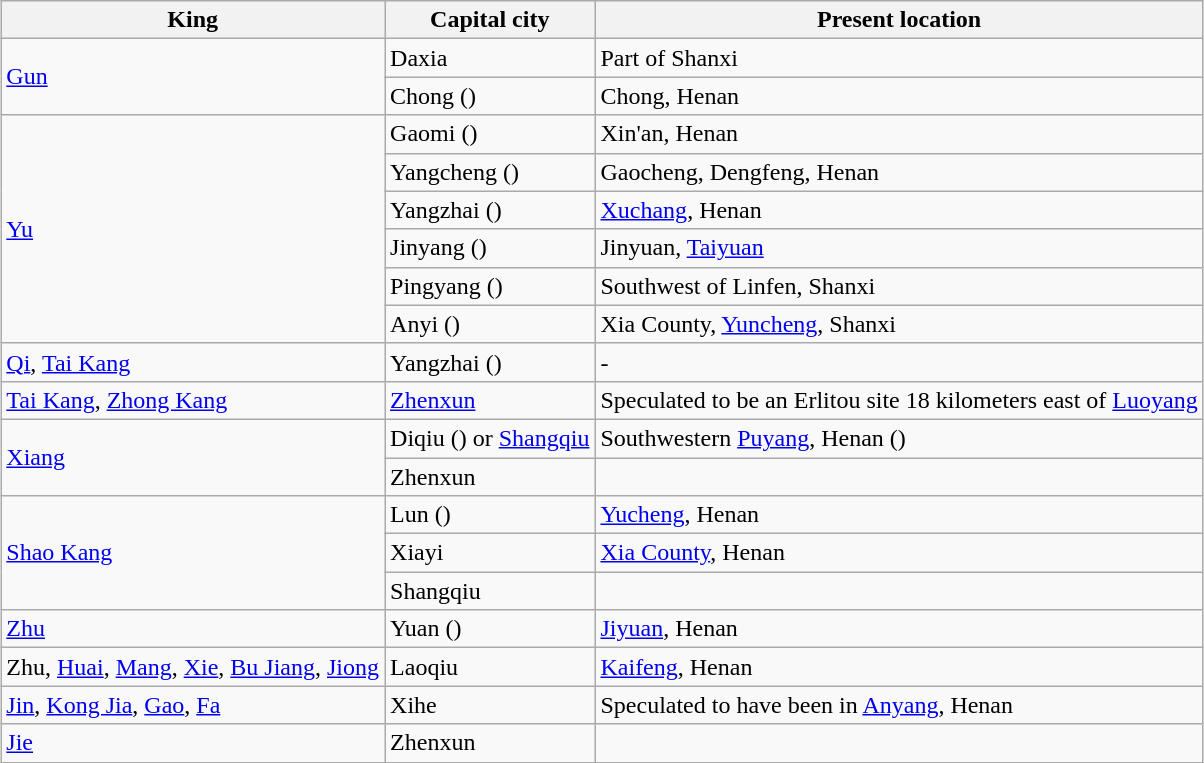<table class="wikitable" style="margin:auto;">
<tr>
<th>King</th>
<th>Capital city</th>
<th>Present location</th>
</tr>
<tr>
<td rowspan="2"><a href='#'>Gun</a></td>
<td>Daxia</td>
<td>Part of Shanxi</td>
</tr>
<tr>
<td>Chong ()</td>
<td>Chong, Henan</td>
</tr>
<tr>
<td rowspan="6"><a href='#'>Yu</a></td>
<td>Gaomi ()</td>
<td>Xin'an, Henan</td>
</tr>
<tr>
<td>Yangcheng ()</td>
<td>Gaocheng, Dengfeng, Henan</td>
</tr>
<tr>
<td>Yangzhai ()</td>
<td><a href='#'>Xuchang</a>, Henan</td>
</tr>
<tr>
<td>Jinyang ()</td>
<td>Jinyuan, <a href='#'>Taiyuan</a></td>
</tr>
<tr>
<td>Pingyang ()</td>
<td>Southwest of Linfen, Shanxi</td>
</tr>
<tr>
<td>Anyi ()</td>
<td>Xia County, <a href='#'>Yuncheng</a>, Shanxi</td>
</tr>
<tr>
<td><a href='#'>Qi</a>, <a href='#'>Tai Kang</a></td>
<td>Yangzhai ()</td>
<td>-</td>
</tr>
<tr>
<td><a href='#'>Tai Kang</a>, <a href='#'>Zhong Kang</a></td>
<td><a href='#'>Zhenxun</a></td>
<td>Speculated to be an Erlitou site 18 kilometers east of <a href='#'>Luoyang</a></td>
</tr>
<tr>
<td rowspan="2"><a href='#'>Xiang</a></td>
<td>Diqiu () or <a href='#'>Shangqiu</a></td>
<td>Southwestern <a href='#'>Puyang</a>, Henan ()</td>
</tr>
<tr>
<td>Zhenxun</td>
<td></td>
</tr>
<tr>
<td rowspan="3"><a href='#'>Shao Kang</a></td>
<td>Lun ()</td>
<td><a href='#'>Yucheng</a>, Henan</td>
</tr>
<tr>
<td>Xiayi</td>
<td><a href='#'>Xia County</a>, Henan</td>
</tr>
<tr>
<td>Shangqiu</td>
<td></td>
</tr>
<tr>
<td><a href='#'>Zhu</a></td>
<td>Yuan ()</td>
<td><a href='#'>Jiyuan</a>, Henan</td>
</tr>
<tr>
<td>Zhu, <a href='#'>Huai</a>, <a href='#'>Mang</a>, <a href='#'>Xie</a>, <a href='#'>Bu Jiang</a>, <a href='#'>Jiong</a></td>
<td>Laoqiu</td>
<td><a href='#'>Kaifeng</a>, Henan</td>
</tr>
<tr>
<td><a href='#'>Jin</a>, <a href='#'>Kong Jia</a>, <a href='#'>Gao</a>, <a href='#'>Fa</a></td>
<td>Xihe</td>
<td>Speculated to have been in <a href='#'>Anyang</a>, Henan</td>
</tr>
<tr>
<td rowspan=2><a href='#'>Jie</a></td>
<td>Zhenxun</td>
<td></td>
</tr>
<tr>
</tr>
</table>
